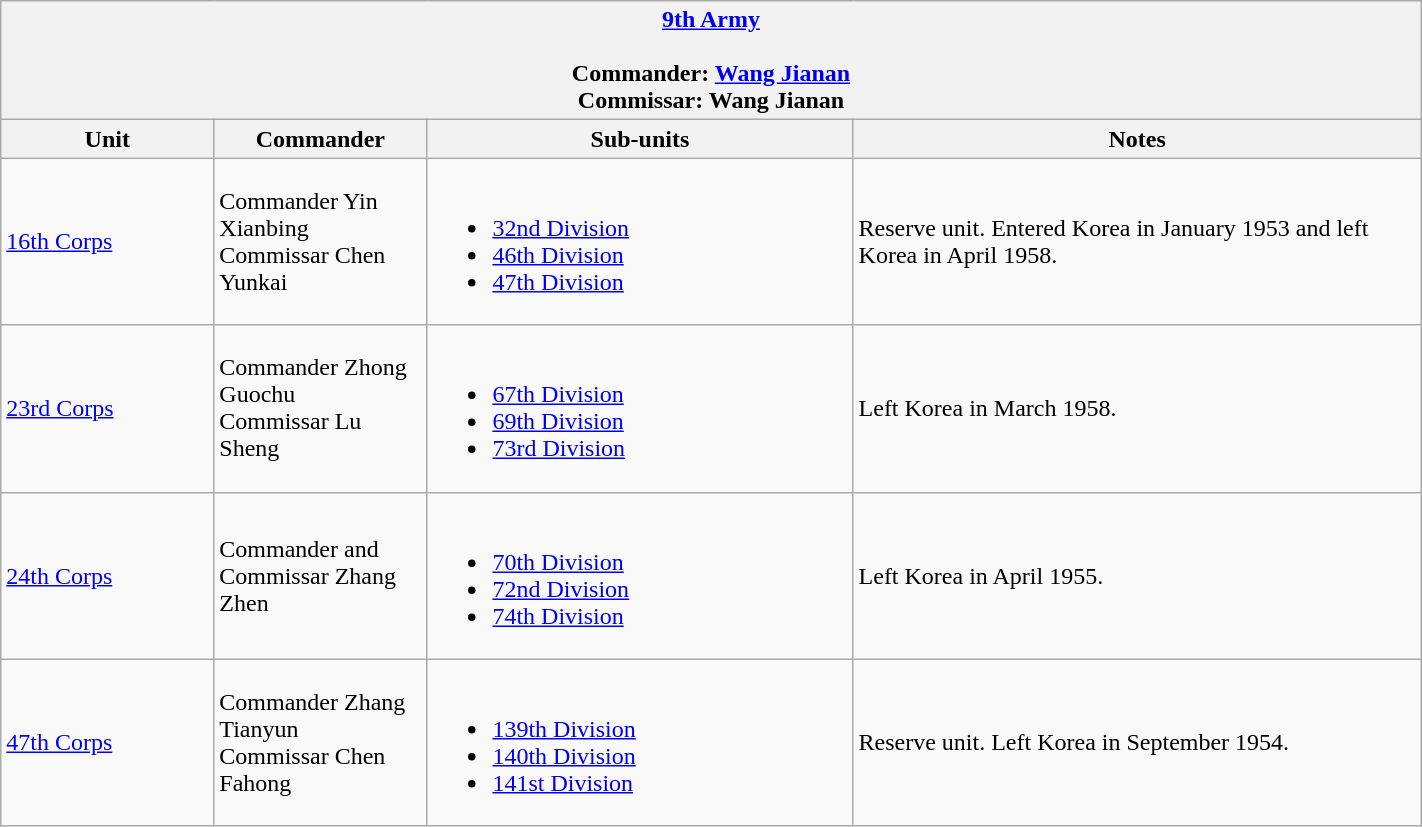<table class="wikitable" style="width: 75%">
<tr>
<th colspan="4" align= center> <a href='#'>9th Army</a><br><br>Commander: <a href='#'>Wang Jianan</a><br>
Commissar: Wang Jianan</th>
</tr>
<tr>
<th width=15%; align= center>Unit</th>
<th width=15%; align= center>Commander</th>
<th width=30%; align= center>Sub-units</th>
<th width=40%; align= center>Notes</th>
</tr>
<tr>
<td><a href='#'>16th Corps</a></td>
<td>Commander Yin Xianbing<br>Commissar Chen Yunkai</td>
<td><br><ul><li><a href='#'>32nd Division</a></li><li><a href='#'>46th Division</a></li><li><a href='#'>47th Division</a></li></ul></td>
<td>Reserve unit. Entered Korea in January 1953 and left Korea in April 1958.</td>
</tr>
<tr>
<td><a href='#'>23rd Corps</a></td>
<td>Commander Zhong Guochu<br>Commissar Lu Sheng</td>
<td><br><ul><li><a href='#'>67th Division</a></li><li><a href='#'>69th Division</a></li><li><a href='#'>73rd Division</a></li></ul></td>
<td>Left Korea in March 1958.</td>
</tr>
<tr>
<td><a href='#'>24th Corps</a></td>
<td>Commander and Commissar Zhang Zhen</td>
<td><br><ul><li><a href='#'>70th Division</a></li><li><a href='#'>72nd Division</a></li><li><a href='#'>74th Division</a></li></ul></td>
<td>Left Korea in April 1955.</td>
</tr>
<tr>
<td><a href='#'>47th Corps</a></td>
<td>Commander Zhang Tianyun<br>Commissar Chen Fahong</td>
<td><br><ul><li><a href='#'>139th Division</a></li><li><a href='#'>140th Division</a></li><li><a href='#'>141st Division</a></li></ul></td>
<td>Reserve unit. Left Korea in September 1954.</td>
</tr>
</table>
